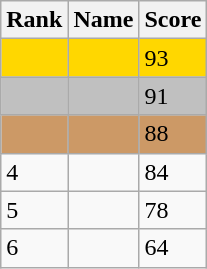<table class="wikitable">
<tr>
<th>Rank</th>
<th>Name</th>
<th>Score</th>
</tr>
<tr style="background:gold;">
<td></td>
<td></td>
<td>93</td>
</tr>
<tr style="background:silver;">
<td></td>
<td></td>
<td>91</td>
</tr>
<tr style="background:#cc9966;">
<td></td>
<td></td>
<td>88</td>
</tr>
<tr>
<td>4</td>
<td></td>
<td>84</td>
</tr>
<tr>
<td>5</td>
<td></td>
<td>78</td>
</tr>
<tr>
<td>6</td>
<td></td>
<td>64</td>
</tr>
</table>
